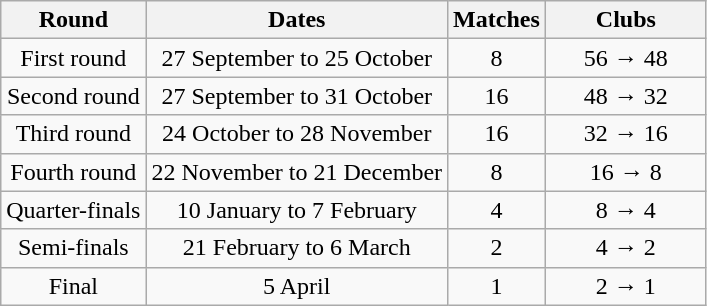<table class="wikitable">
<tr>
<th>Round</th>
<th>Dates</th>
<th>Matches</th>
<th width=100>Clubs</th>
</tr>
<tr align=center>
<td>First round</td>
<td>27 September to 25 October</td>
<td>8</td>
<td>56 → 48</td>
</tr>
<tr align=center>
<td>Second round</td>
<td>27 September to 31 October</td>
<td>16</td>
<td>48 → 32</td>
</tr>
<tr align=center>
<td>Third round</td>
<td>24 October to 28 November</td>
<td>16</td>
<td>32 → 16</td>
</tr>
<tr align=center>
<td>Fourth round</td>
<td>22 November to 21 December</td>
<td>8</td>
<td>16 → 8</td>
</tr>
<tr align=center>
<td>Quarter-finals</td>
<td>10 January to 7 February</td>
<td>4</td>
<td>8 → 4</td>
</tr>
<tr align=center>
<td>Semi-finals</td>
<td>21 February to 6 March</td>
<td>2</td>
<td>4 → 2</td>
</tr>
<tr align=center>
<td>Final</td>
<td>5 April</td>
<td>1</td>
<td>2 → 1</td>
</tr>
</table>
